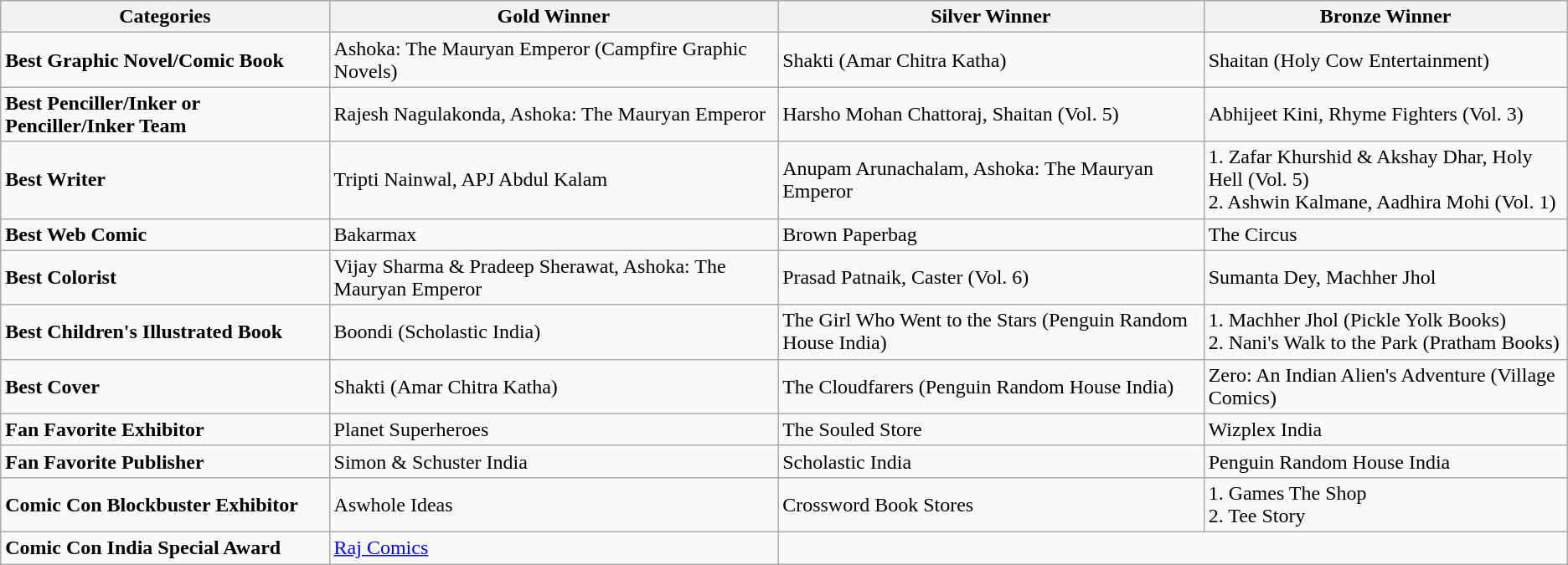<table class="wikitable">
<tr>
<th>Categories</th>
<th>Gold Winner</th>
<th>Silver Winner</th>
<th>Bronze Winner</th>
</tr>
<tr>
<td><strong>Best Graphic Novel/Comic Book</strong></td>
<td>Ashoka: The Mauryan Emperor (Campfire Graphic Novels)</td>
<td>Shakti (Amar Chitra Katha)</td>
<td>Shaitan (Holy Cow Entertainment)</td>
</tr>
<tr>
<td><strong>Best Penciller/Inker or Penciller/Inker Team</strong></td>
<td>Rajesh Nagulakonda, Ashoka: The Mauryan Emperor</td>
<td>Harsho Mohan Chattoraj, Shaitan (Vol. 5)</td>
<td>Abhijeet Kini, Rhyme Fighters (Vol. 3)</td>
</tr>
<tr>
<td><strong>Best Writer</strong></td>
<td>Tripti Nainwal, APJ Abdul Kalam</td>
<td>Anupam Arunachalam, Ashoka: The Mauryan Emperor</td>
<td>1. Zafar Khurshid & Akshay Dhar, Holy Hell (Vol. 5)<br>2. Ashwin Kalmane, Aadhira Mohi (Vol. 1)</td>
</tr>
<tr>
<td><strong>Best Web Comic</strong></td>
<td>Bakarmax</td>
<td>Brown Paperbag</td>
<td>The Circus</td>
</tr>
<tr>
<td><strong>Best Colorist</strong></td>
<td>Vijay Sharma & Pradeep Sherawat, Ashoka: The Mauryan Emperor</td>
<td>Prasad Patnaik, Caster (Vol. 6)</td>
<td>Sumanta Dey, Machher Jhol</td>
</tr>
<tr>
<td><strong>Best Children's Illustrated Book</strong></td>
<td>Boondi (Scholastic India)</td>
<td>The Girl Who Went to the Stars (Penguin Random House India)</td>
<td>1. Machher Jhol (Pickle Yolk Books)<br>2. Nani's Walk to the Park (Pratham Books)</td>
</tr>
<tr>
<td><strong>Best Cover</strong></td>
<td>Shakti (Amar Chitra Katha)</td>
<td>The Cloudfarers (Penguin Random House India)</td>
<td>Zero: An Indian Alien's Adventure (Village Comics)</td>
</tr>
<tr>
<td><strong>Fan Favorite Exhibitor</strong></td>
<td>Planet Superheroes</td>
<td>The Souled Store</td>
<td>Wizplex India</td>
</tr>
<tr>
<td><strong>Fan Favorite Publisher</strong></td>
<td>Simon & Schuster India</td>
<td>Scholastic India</td>
<td>Penguin Random House India</td>
</tr>
<tr>
<td><strong>Comic Con Blockbuster Exhibitor</strong></td>
<td>Aswhole Ideas</td>
<td>Crossword Book Stores</td>
<td>1. Games The Shop<br>2. Tee Story</td>
</tr>
<tr>
<td><strong>Comic Con India Special Award</strong></td>
<td><a href='#'>Raj Comics</a></td>
</tr>
</table>
